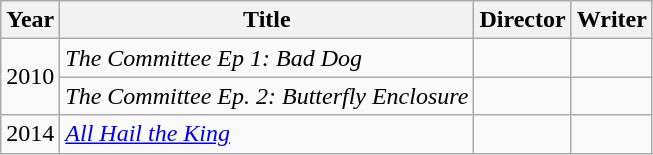<table class="wikitable">
<tr>
<th>Year</th>
<th>Title</th>
<th>Director</th>
<th>Writer</th>
</tr>
<tr>
<td rowspan=2>2010</td>
<td><em>The Committee Ep 1: Bad Dog</em></td>
<td></td>
<td></td>
</tr>
<tr>
<td><em>The Committee Ep. 2: Butterfly Enclosure</em></td>
<td></td>
<td></td>
</tr>
<tr>
<td>2014</td>
<td><em><a href='#'>All Hail the King</a></em></td>
<td></td>
<td></td>
</tr>
</table>
